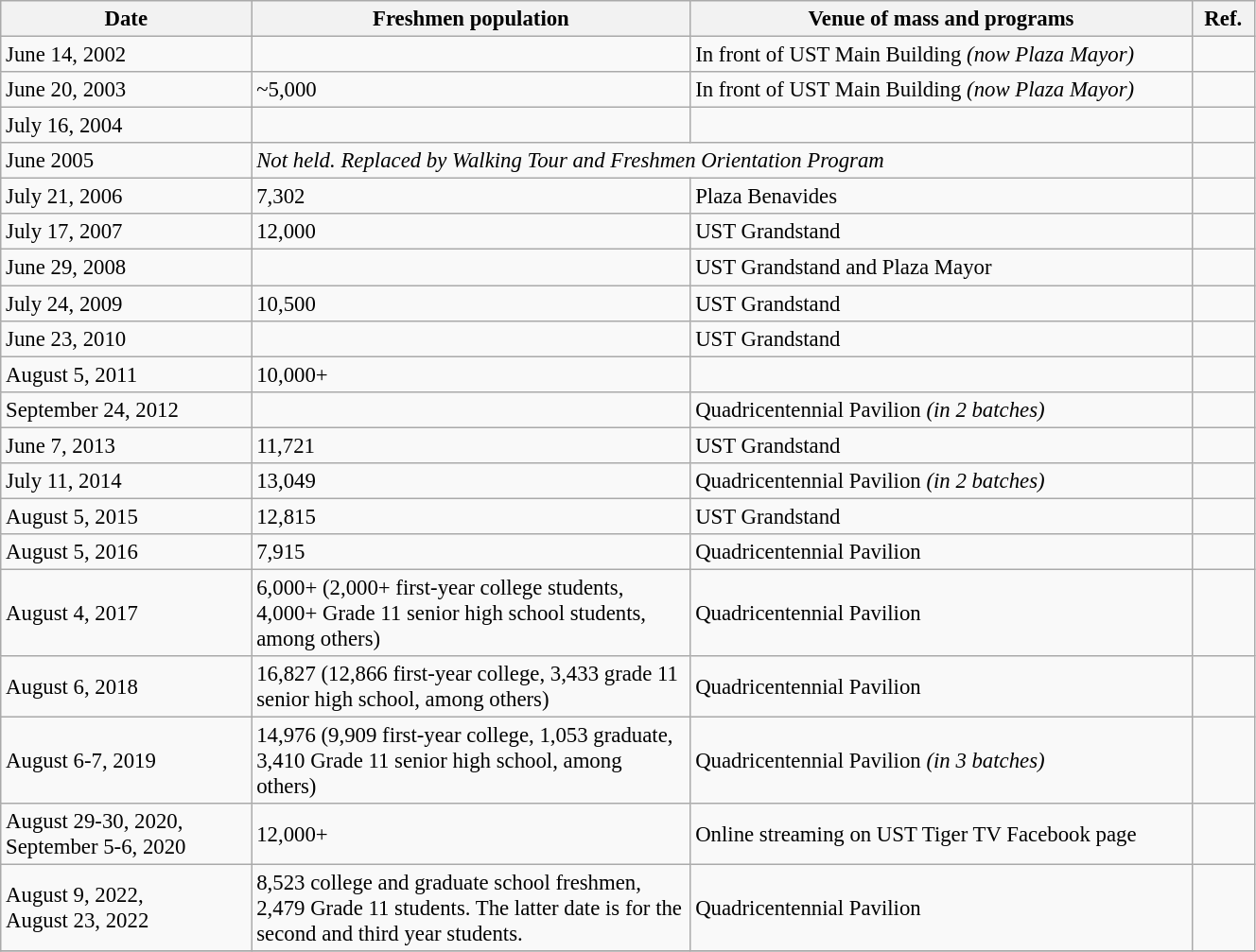<table class="wikitable" width="70%" style="font-size: 95%">
<tr>
<th width=20%>Date</th>
<th width=35%>Freshmen population</th>
<th width=40%>Venue of mass and programs</th>
<th width=5%>Ref.</th>
</tr>
<tr>
<td>June 14, 2002</td>
<td></td>
<td>In front of UST Main Building <em>(now Plaza Mayor)</em></td>
<td align="center"></td>
</tr>
<tr>
<td>June 20, 2003</td>
<td>~5,000</td>
<td>In front of UST Main Building <em>(now Plaza Mayor)</em></td>
<td align="center"></td>
</tr>
<tr>
<td>July 16, 2004</td>
<td></td>
<td></td>
<td align="center"></td>
</tr>
<tr>
<td>June 2005</td>
<td colspan="2"><em>Not held. Replaced by Walking Tour and Freshmen Orientation Program</em></td>
<td align="center"></td>
</tr>
<tr>
<td>July 21, 2006</td>
<td>7,302</td>
<td>Plaza Benavides</td>
<td align="center"></td>
</tr>
<tr>
<td>July 17, 2007</td>
<td>12,000</td>
<td>UST Grandstand</td>
<td align="center"></td>
</tr>
<tr>
<td>June 29, 2008</td>
<td></td>
<td>UST Grandstand and Plaza Mayor</td>
<td align="center"></td>
</tr>
<tr>
<td>July 24, 2009</td>
<td>10,500</td>
<td>UST Grandstand</td>
<td align="center"></td>
</tr>
<tr>
<td>June 23, 2010</td>
<td></td>
<td>UST Grandstand</td>
<td align="center"></td>
</tr>
<tr>
<td>August 5, 2011</td>
<td>10,000+</td>
<td></td>
<td align="center"></td>
</tr>
<tr>
<td>September 24, 2012</td>
<td></td>
<td>Quadricentennial Pavilion <em>(in 2 batches)</em></td>
<td align="center"></td>
</tr>
<tr>
<td>June 7, 2013</td>
<td>11,721</td>
<td>UST Grandstand</td>
<td align="center"></td>
</tr>
<tr>
<td>July 11, 2014</td>
<td>13,049</td>
<td>Quadricentennial Pavilion <em>(in 2 batches)</em></td>
<td align="center"></td>
</tr>
<tr>
<td>August 5, 2015</td>
<td>12,815</td>
<td>UST Grandstand</td>
<td align="center"></td>
</tr>
<tr>
<td>August 5, 2016</td>
<td>7,915</td>
<td>Quadricentennial Pavilion</td>
<td align="center"></td>
</tr>
<tr>
<td>August 4, 2017</td>
<td>6,000+ (2,000+ first-year college students, 4,000+ Grade 11 senior high school students, among others)</td>
<td>Quadricentennial Pavilion</td>
<td align="center"><br></td>
</tr>
<tr>
<td>August 6, 2018</td>
<td>16,827 (12,866 first-year college, 3,433 grade 11 senior high school, among others)</td>
<td>Quadricentennial Pavilion</td>
<td align="center"></td>
</tr>
<tr>
<td>August 6-7, 2019</td>
<td>14,976 (9,909 first-year college, 1,053 graduate, 3,410 Grade 11 senior high school, among others)</td>
<td>Quadricentennial Pavilion <em>(in 3 batches)</em></td>
<td align="center"></td>
</tr>
<tr>
<td>August 29-30, 2020, <br> September 5-6, 2020</td>
<td>12,000+</td>
<td>Online streaming on UST Tiger TV Facebook page</td>
<td align="center"></td>
</tr>
<tr>
<td>August 9, 2022, <br> August 23, 2022</td>
<td>8,523 college and graduate school freshmen, 2,479 Grade 11 students. The latter date is for the second and third year students.</td>
<td>Quadricentennial Pavilion</td>
<td align="center"></td>
</tr>
<tr>
</tr>
</table>
